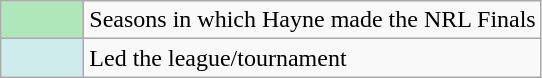<table class="wikitable">
<tr>
<td style="background:#afe6ba; width:3em;"></td>
<td>Seasons in which Hayne made the NRL Finals</td>
</tr>
<tr>
<td style="background:#cfecec; width:3em;"></td>
<td>Led the league/tournament</td>
</tr>
</table>
